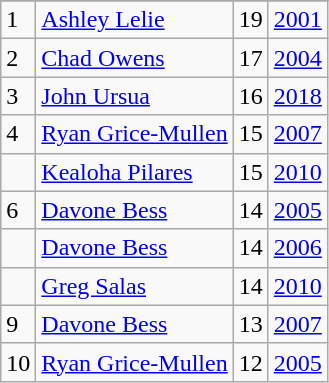<table class="wikitable">
<tr>
</tr>
<tr>
<td>1</td>
<td><a href='#'>Ashley Lelie</a></td>
<td>19</td>
<td><a href='#'>2001</a></td>
</tr>
<tr>
<td>2</td>
<td><a href='#'>Chad Owens</a></td>
<td>17</td>
<td><a href='#'>2004</a></td>
</tr>
<tr>
<td>3</td>
<td><a href='#'>John Ursua</a></td>
<td>16</td>
<td><a href='#'>2018</a></td>
</tr>
<tr>
<td>4</td>
<td><a href='#'>Ryan Grice-Mullen</a></td>
<td>15</td>
<td><a href='#'>2007</a></td>
</tr>
<tr>
<td></td>
<td><a href='#'>Kealoha Pilares</a></td>
<td>15</td>
<td><a href='#'>2010</a></td>
</tr>
<tr>
<td>6</td>
<td><a href='#'>Davone Bess</a></td>
<td>14</td>
<td><a href='#'>2005</a></td>
</tr>
<tr>
<td></td>
<td><a href='#'>Davone Bess</a></td>
<td>14</td>
<td><a href='#'>2006</a></td>
</tr>
<tr>
<td></td>
<td><a href='#'>Greg Salas</a></td>
<td>14</td>
<td><a href='#'>2010</a></td>
</tr>
<tr>
<td>9</td>
<td><a href='#'>Davone Bess</a></td>
<td>13</td>
<td><a href='#'>2007</a></td>
</tr>
<tr>
<td>10</td>
<td><a href='#'>Ryan Grice-Mullen</a></td>
<td>12</td>
<td><a href='#'>2005</a></td>
</tr>
</table>
